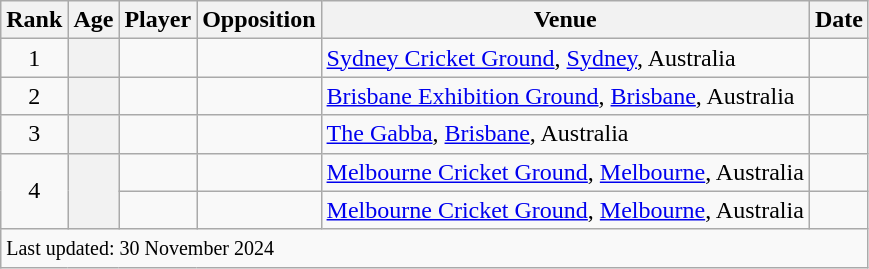<table class="wikitable plainrowheaders sortable">
<tr>
<th scope=col>Rank</th>
<th scope=col>Age</th>
<th scope=col>Player</th>
<th scope=col>Opposition</th>
<th scope=col>Venue</th>
<th scope=col>Date</th>
</tr>
<tr>
<td align=center>1</td>
<th scope=row style=text-align:center;></th>
<td></td>
<td></td>
<td><a href='#'>Sydney Cricket Ground</a>, <a href='#'>Sydney</a>, Australia</td>
<td><a href='#'></a></td>
</tr>
<tr>
<td align=center>2</td>
<th scope=row style=text-align:center;></th>
<td></td>
<td></td>
<td><a href='#'>Brisbane Exhibition Ground</a>, <a href='#'>Brisbane</a>, Australia</td>
<td><a href='#'></a></td>
</tr>
<tr>
<td align=center>3</td>
<th scope=row style=text-align:center;></th>
<td></td>
<td></td>
<td><a href='#'>The Gabba</a>, <a href='#'>Brisbane</a>, Australia</td>
<td><a href='#'></a></td>
</tr>
<tr>
<td align=center rowspan=2>4</td>
<th scope=row style=text-align:center; rowspan=2></th>
<td></td>
<td></td>
<td><a href='#'>Melbourne Cricket Ground</a>, <a href='#'>Melbourne</a>, Australia</td>
<td><a href='#'></a></td>
</tr>
<tr>
<td></td>
<td></td>
<td><a href='#'>Melbourne Cricket Ground</a>, <a href='#'>Melbourne</a>, Australia</td>
<td><a href='#'></a></td>
</tr>
<tr class=sortbottom>
<td colspan=7><small>Last updated: 30 November 2024</small></td>
</tr>
</table>
